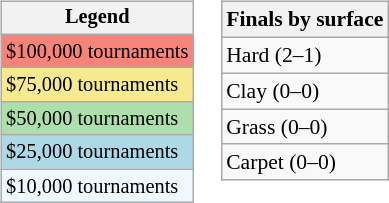<table>
<tr valign=top>
<td><br><table class=wikitable style="font-size:85%">
<tr>
<th>Legend</th>
</tr>
<tr style="background:#f88379;">
<td>$100,000 tournaments</td>
</tr>
<tr style="background:#f7e98e;">
<td>$75,000 tournaments</td>
</tr>
<tr style="background:#addfad;">
<td>$50,000 tournaments</td>
</tr>
<tr style="background:lightblue;">
<td>$25,000 tournaments</td>
</tr>
<tr style="background:#f0f8ff;">
<td>$10,000 tournaments</td>
</tr>
</table>
</td>
<td><br><table class=wikitable style="font-size:90%">
<tr>
<th>Finals by surface</th>
</tr>
<tr>
<td>Hard (2–1)</td>
</tr>
<tr>
<td>Clay (0–0)</td>
</tr>
<tr>
<td>Grass (0–0)</td>
</tr>
<tr>
<td>Carpet (0–0)</td>
</tr>
</table>
</td>
</tr>
</table>
